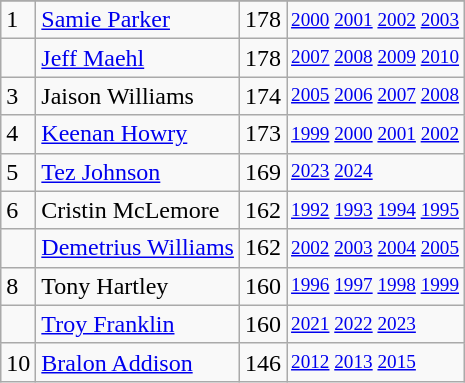<table class="wikitable">
<tr>
</tr>
<tr>
<td>1</td>
<td><a href='#'>Samie Parker</a></td>
<td>178</td>
<td style="font-size:80%;"><a href='#'>2000</a> <a href='#'>2001</a> <a href='#'>2002</a> <a href='#'>2003</a></td>
</tr>
<tr>
<td></td>
<td><a href='#'>Jeff Maehl</a></td>
<td>178</td>
<td style="font-size:80%;"><a href='#'>2007</a> <a href='#'>2008</a> <a href='#'>2009</a> <a href='#'>2010</a></td>
</tr>
<tr>
<td>3</td>
<td>Jaison Williams</td>
<td>174</td>
<td style="font-size:80%;"><a href='#'>2005</a> <a href='#'>2006</a> <a href='#'>2007</a> <a href='#'>2008</a></td>
</tr>
<tr>
<td>4</td>
<td><a href='#'>Keenan Howry</a></td>
<td>173</td>
<td style="font-size:80%;"><a href='#'>1999</a> <a href='#'>2000</a> <a href='#'>2001</a> <a href='#'>2002</a></td>
</tr>
<tr>
<td>5</td>
<td><a href='#'>Tez Johnson</a></td>
<td>169</td>
<td style="font-size:80%;"><a href='#'>2023</a> <a href='#'>2024</a></td>
</tr>
<tr>
<td>6</td>
<td>Cristin McLemore</td>
<td>162</td>
<td style="font-size:80%;"><a href='#'>1992</a> <a href='#'>1993</a> <a href='#'>1994</a> <a href='#'>1995</a></td>
</tr>
<tr>
<td></td>
<td><a href='#'>Demetrius Williams</a></td>
<td>162</td>
<td style="font-size:80%;"><a href='#'>2002</a> <a href='#'>2003</a> <a href='#'>2004</a> <a href='#'>2005</a></td>
</tr>
<tr>
<td>8</td>
<td>Tony Hartley</td>
<td>160</td>
<td style="font-size:80%;"><a href='#'>1996</a> <a href='#'>1997</a> <a href='#'>1998</a> <a href='#'>1999</a></td>
</tr>
<tr>
<td></td>
<td><a href='#'>Troy Franklin</a></td>
<td>160</td>
<td style="font-size:80%;"><a href='#'>2021</a> <a href='#'>2022</a> <a href='#'>2023</a></td>
</tr>
<tr>
<td>10</td>
<td><a href='#'>Bralon Addison</a></td>
<td>146</td>
<td style="font-size:80%;"><a href='#'>2012</a> <a href='#'>2013</a> <a href='#'>2015</a></td>
</tr>
</table>
